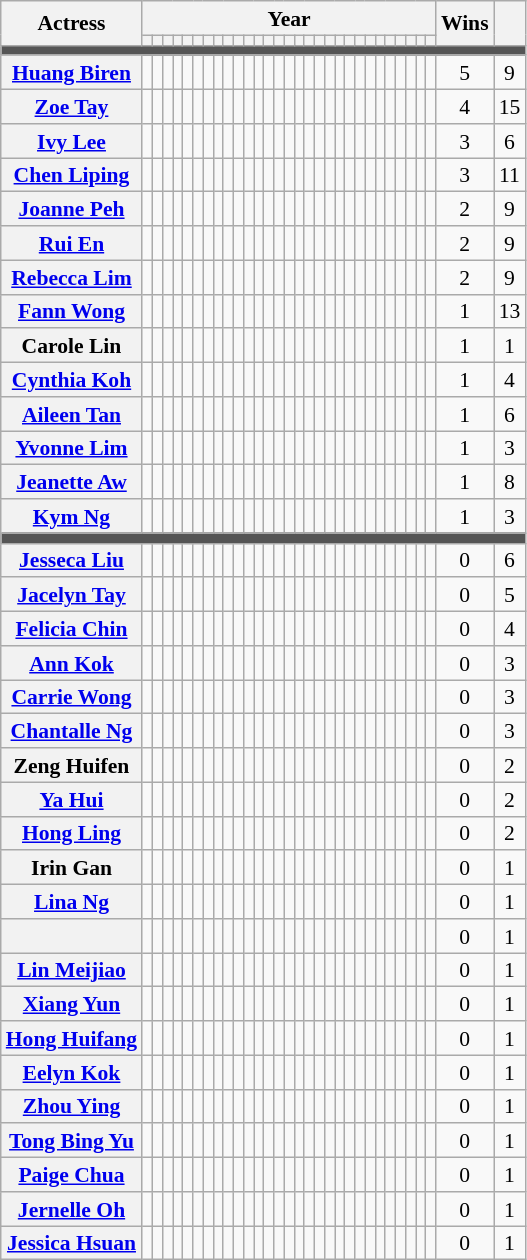<table class="wikitable" style="text-align:center; font-size:90%; line-height:16px; ">
<tr>
<th rowspan=2>Actress</th>
<th colspan=29>Year</th>
<th rowspan=2>Wins</th>
<th rowspan=2></th>
</tr>
<tr>
<th></th>
<th></th>
<th></th>
<th></th>
<th></th>
<th></th>
<th></th>
<th></th>
<th></th>
<th></th>
<th></th>
<th></th>
<th></th>
<th></th>
<th></th>
<th></th>
<th></th>
<th></th>
<th></th>
<th></th>
<th></th>
<th></th>
<th></th>
<th></th>
<th></th>
<th></th>
<th></th>
<th></th>
<th></th>
</tr>
<tr>
<td colspan="32" style="background:#555"></td>
</tr>
<tr>
<th><a href='#'>Huang Biren</a></th>
<td></td>
<td></td>
<td></td>
<td></td>
<td></td>
<td></td>
<td></td>
<td></td>
<td></td>
<td></td>
<td></td>
<td></td>
<td></td>
<td></td>
<td></td>
<td></td>
<td></td>
<td></td>
<td></td>
<td></td>
<td></td>
<td></td>
<td></td>
<td></td>
<td></td>
<td></td>
<td></td>
<td></td>
<td></td>
<td>5</td>
<td>9</td>
</tr>
<tr>
<th><a href='#'>Zoe Tay</a></th>
<td></td>
<td></td>
<td></td>
<td></td>
<td></td>
<td></td>
<td></td>
<td></td>
<td></td>
<td></td>
<td></td>
<td></td>
<td></td>
<td></td>
<td></td>
<td></td>
<td></td>
<td></td>
<td></td>
<td></td>
<td></td>
<td></td>
<td></td>
<td></td>
<td></td>
<td></td>
<td></td>
<td></td>
<td></td>
<td>4</td>
<td>15</td>
</tr>
<tr>
<th><a href='#'>Ivy Lee</a></th>
<td></td>
<td></td>
<td></td>
<td></td>
<td></td>
<td></td>
<td></td>
<td></td>
<td></td>
<td></td>
<td></td>
<td></td>
<td></td>
<td></td>
<td></td>
<td></td>
<td></td>
<td></td>
<td></td>
<td></td>
<td></td>
<td></td>
<td></td>
<td></td>
<td></td>
<td></td>
<td></td>
<td></td>
<td></td>
<td>3</td>
<td>6</td>
</tr>
<tr>
<th><a href='#'>Chen Liping</a></th>
<td></td>
<td></td>
<td></td>
<td></td>
<td></td>
<td></td>
<td></td>
<td></td>
<td></td>
<td></td>
<td></td>
<td></td>
<td></td>
<td></td>
<td></td>
<td></td>
<td></td>
<td></td>
<td></td>
<td></td>
<td></td>
<td></td>
<td></td>
<td></td>
<td></td>
<td></td>
<td></td>
<td></td>
<td></td>
<td>3</td>
<td>11</td>
</tr>
<tr>
<th><a href='#'>Joanne Peh</a></th>
<td></td>
<td></td>
<td></td>
<td></td>
<td></td>
<td></td>
<td></td>
<td></td>
<td></td>
<td></td>
<td></td>
<td></td>
<td></td>
<td></td>
<td></td>
<td></td>
<td></td>
<td></td>
<td></td>
<td></td>
<td></td>
<td></td>
<td></td>
<td></td>
<td></td>
<td></td>
<td></td>
<td></td>
<td></td>
<td>2</td>
<td>9</td>
</tr>
<tr>
<th><a href='#'>Rui En</a></th>
<td></td>
<td></td>
<td></td>
<td></td>
<td></td>
<td></td>
<td></td>
<td></td>
<td></td>
<td></td>
<td></td>
<td></td>
<td></td>
<td></td>
<td></td>
<td></td>
<td></td>
<td></td>
<td></td>
<td></td>
<td></td>
<td></td>
<td></td>
<td></td>
<td></td>
<td></td>
<td></td>
<td></td>
<td></td>
<td>2</td>
<td>9</td>
</tr>
<tr>
<th><a href='#'>Rebecca Lim</a></th>
<td></td>
<td></td>
<td></td>
<td></td>
<td></td>
<td></td>
<td></td>
<td></td>
<td></td>
<td></td>
<td></td>
<td></td>
<td></td>
<td></td>
<td></td>
<td></td>
<td></td>
<td></td>
<td></td>
<td></td>
<td></td>
<td></td>
<td></td>
<td></td>
<td></td>
<td></td>
<td></td>
<td></td>
<td></td>
<td>2</td>
<td>9</td>
</tr>
<tr>
<th><a href='#'>Fann Wong</a></th>
<td></td>
<td></td>
<td></td>
<td></td>
<td></td>
<td></td>
<td></td>
<td></td>
<td></td>
<td></td>
<td></td>
<td></td>
<td></td>
<td></td>
<td></td>
<td></td>
<td></td>
<td></td>
<td></td>
<td></td>
<td></td>
<td></td>
<td></td>
<td></td>
<td></td>
<td></td>
<td></td>
<td></td>
<td></td>
<td>1</td>
<td>13</td>
</tr>
<tr>
<th>Carole Lin</th>
<td></td>
<td></td>
<td></td>
<td></td>
<td></td>
<td></td>
<td></td>
<td></td>
<td></td>
<td></td>
<td></td>
<td></td>
<td></td>
<td></td>
<td></td>
<td></td>
<td></td>
<td></td>
<td></td>
<td></td>
<td></td>
<td></td>
<td></td>
<td></td>
<td></td>
<td></td>
<td></td>
<td></td>
<td></td>
<td>1</td>
<td>1</td>
</tr>
<tr>
<th><a href='#'>Cynthia Koh</a></th>
<td></td>
<td></td>
<td></td>
<td></td>
<td></td>
<td></td>
<td></td>
<td></td>
<td></td>
<td></td>
<td></td>
<td></td>
<td></td>
<td></td>
<td></td>
<td></td>
<td></td>
<td></td>
<td></td>
<td></td>
<td></td>
<td></td>
<td></td>
<td></td>
<td></td>
<td></td>
<td></td>
<td></td>
<td></td>
<td>1</td>
<td>4</td>
</tr>
<tr>
<th><a href='#'>Aileen Tan</a></th>
<td></td>
<td></td>
<td></td>
<td></td>
<td></td>
<td></td>
<td></td>
<td></td>
<td></td>
<td></td>
<td></td>
<td></td>
<td></td>
<td></td>
<td></td>
<td></td>
<td></td>
<td></td>
<td></td>
<td></td>
<td></td>
<td></td>
<td></td>
<td></td>
<td></td>
<td></td>
<td></td>
<td></td>
<td></td>
<td>1</td>
<td>6</td>
</tr>
<tr>
<th><a href='#'>Yvonne Lim</a></th>
<td></td>
<td></td>
<td></td>
<td></td>
<td></td>
<td></td>
<td></td>
<td></td>
<td></td>
<td></td>
<td></td>
<td></td>
<td></td>
<td></td>
<td></td>
<td></td>
<td></td>
<td></td>
<td></td>
<td></td>
<td></td>
<td></td>
<td></td>
<td></td>
<td></td>
<td></td>
<td></td>
<td></td>
<td></td>
<td>1</td>
<td>3</td>
</tr>
<tr>
<th><a href='#'>Jeanette Aw</a></th>
<td></td>
<td></td>
<td></td>
<td></td>
<td></td>
<td></td>
<td></td>
<td></td>
<td></td>
<td></td>
<td></td>
<td></td>
<td></td>
<td></td>
<td></td>
<td></td>
<td></td>
<td></td>
<td></td>
<td></td>
<td></td>
<td></td>
<td></td>
<td></td>
<td></td>
<td></td>
<td></td>
<td></td>
<td></td>
<td>1</td>
<td>8</td>
</tr>
<tr>
<th><a href='#'>Kym Ng</a></th>
<td></td>
<td></td>
<td></td>
<td></td>
<td></td>
<td></td>
<td></td>
<td></td>
<td></td>
<td></td>
<td></td>
<td></td>
<td></td>
<td></td>
<td></td>
<td></td>
<td></td>
<td></td>
<td></td>
<td></td>
<td></td>
<td></td>
<td></td>
<td></td>
<td></td>
<td></td>
<td></td>
<td></td>
<td></td>
<td>1</td>
<td>3</td>
</tr>
<tr>
<td colspan="32" style="background:#555"></td>
</tr>
<tr>
<th><a href='#'>Jesseca Liu</a></th>
<td></td>
<td></td>
<td></td>
<td></td>
<td></td>
<td></td>
<td></td>
<td></td>
<td></td>
<td></td>
<td></td>
<td></td>
<td></td>
<td></td>
<td></td>
<td></td>
<td></td>
<td></td>
<td></td>
<td></td>
<td></td>
<td></td>
<td></td>
<td></td>
<td></td>
<td></td>
<td></td>
<td></td>
<td></td>
<td>0</td>
<td>6</td>
</tr>
<tr>
<th><a href='#'>Jacelyn Tay</a></th>
<td></td>
<td></td>
<td></td>
<td></td>
<td></td>
<td></td>
<td></td>
<td></td>
<td></td>
<td></td>
<td></td>
<td></td>
<td></td>
<td></td>
<td></td>
<td></td>
<td></td>
<td></td>
<td></td>
<td></td>
<td></td>
<td></td>
<td></td>
<td></td>
<td></td>
<td></td>
<td></td>
<td></td>
<td></td>
<td>0</td>
<td>5</td>
</tr>
<tr>
<th><a href='#'>Felicia Chin</a></th>
<td></td>
<td></td>
<td></td>
<td></td>
<td></td>
<td></td>
<td></td>
<td></td>
<td></td>
<td></td>
<td></td>
<td></td>
<td></td>
<td></td>
<td></td>
<td></td>
<td></td>
<td></td>
<td></td>
<td></td>
<td></td>
<td></td>
<td></td>
<td></td>
<td></td>
<td></td>
<td></td>
<td></td>
<td></td>
<td>0</td>
<td>4</td>
</tr>
<tr>
<th><a href='#'>Ann Kok</a></th>
<td></td>
<td></td>
<td></td>
<td></td>
<td></td>
<td></td>
<td></td>
<td></td>
<td></td>
<td></td>
<td></td>
<td></td>
<td></td>
<td></td>
<td></td>
<td></td>
<td></td>
<td></td>
<td></td>
<td></td>
<td></td>
<td></td>
<td></td>
<td></td>
<td></td>
<td></td>
<td></td>
<td></td>
<td></td>
<td>0</td>
<td>3</td>
</tr>
<tr>
<th><a href='#'>Carrie Wong</a></th>
<td></td>
<td></td>
<td></td>
<td></td>
<td></td>
<td></td>
<td></td>
<td></td>
<td></td>
<td></td>
<td></td>
<td></td>
<td></td>
<td></td>
<td></td>
<td></td>
<td></td>
<td></td>
<td></td>
<td></td>
<td></td>
<td></td>
<td></td>
<td></td>
<td></td>
<td></td>
<td></td>
<td></td>
<td></td>
<td>0</td>
<td>3</td>
</tr>
<tr>
<th><a href='#'>Chantalle Ng</a></th>
<td></td>
<td></td>
<td></td>
<td></td>
<td></td>
<td></td>
<td></td>
<td></td>
<td></td>
<td></td>
<td></td>
<td></td>
<td></td>
<td></td>
<td></td>
<td></td>
<td></td>
<td></td>
<td></td>
<td></td>
<td></td>
<td></td>
<td></td>
<td></td>
<td></td>
<td></td>
<td></td>
<td></td>
<td></td>
<td>0</td>
<td>3</td>
</tr>
<tr>
<th>Zeng Huifen</th>
<td></td>
<td></td>
<td></td>
<td></td>
<td></td>
<td></td>
<td></td>
<td></td>
<td></td>
<td></td>
<td></td>
<td></td>
<td></td>
<td></td>
<td></td>
<td></td>
<td></td>
<td></td>
<td></td>
<td></td>
<td></td>
<td></td>
<td></td>
<td></td>
<td></td>
<td></td>
<td></td>
<td></td>
<td></td>
<td>0</td>
<td>2</td>
</tr>
<tr>
<th><a href='#'>Ya Hui</a></th>
<td></td>
<td></td>
<td></td>
<td></td>
<td></td>
<td></td>
<td></td>
<td></td>
<td></td>
<td></td>
<td></td>
<td></td>
<td></td>
<td></td>
<td></td>
<td></td>
<td></td>
<td></td>
<td></td>
<td></td>
<td></td>
<td></td>
<td></td>
<td></td>
<td></td>
<td></td>
<td></td>
<td></td>
<td></td>
<td>0</td>
<td>2</td>
</tr>
<tr>
<th><a href='#'>Hong Ling</a></th>
<td></td>
<td></td>
<td></td>
<td></td>
<td></td>
<td></td>
<td></td>
<td></td>
<td></td>
<td></td>
<td></td>
<td></td>
<td></td>
<td></td>
<td></td>
<td></td>
<td></td>
<td></td>
<td></td>
<td></td>
<td></td>
<td></td>
<td></td>
<td></td>
<td></td>
<td></td>
<td></td>
<td></td>
<td></td>
<td>0</td>
<td>2</td>
</tr>
<tr>
<th>Irin Gan</th>
<td></td>
<td></td>
<td></td>
<td></td>
<td></td>
<td></td>
<td></td>
<td></td>
<td></td>
<td></td>
<td></td>
<td></td>
<td></td>
<td></td>
<td></td>
<td></td>
<td></td>
<td></td>
<td></td>
<td></td>
<td></td>
<td></td>
<td></td>
<td></td>
<td></td>
<td></td>
<td></td>
<td></td>
<td></td>
<td>0</td>
<td>1</td>
</tr>
<tr>
<th><a href='#'>Lina Ng</a></th>
<td></td>
<td></td>
<td></td>
<td></td>
<td></td>
<td></td>
<td></td>
<td></td>
<td></td>
<td></td>
<td></td>
<td></td>
<td></td>
<td></td>
<td></td>
<td></td>
<td></td>
<td></td>
<td></td>
<td></td>
<td></td>
<td></td>
<td></td>
<td></td>
<td></td>
<td></td>
<td></td>
<td></td>
<td></td>
<td>0</td>
<td>1</td>
</tr>
<tr>
<th></th>
<td></td>
<td></td>
<td></td>
<td></td>
<td></td>
<td></td>
<td></td>
<td></td>
<td></td>
<td></td>
<td></td>
<td></td>
<td></td>
<td></td>
<td></td>
<td></td>
<td></td>
<td></td>
<td></td>
<td></td>
<td></td>
<td></td>
<td></td>
<td></td>
<td></td>
<td></td>
<td></td>
<td></td>
<td></td>
<td>0</td>
<td>1</td>
</tr>
<tr>
<th><a href='#'>Lin Meijiao</a></th>
<td></td>
<td></td>
<td></td>
<td></td>
<td></td>
<td></td>
<td></td>
<td></td>
<td></td>
<td></td>
<td></td>
<td></td>
<td></td>
<td></td>
<td></td>
<td></td>
<td></td>
<td></td>
<td></td>
<td></td>
<td></td>
<td></td>
<td></td>
<td></td>
<td></td>
<td></td>
<td></td>
<td></td>
<td></td>
<td>0</td>
<td>1</td>
</tr>
<tr>
<th><a href='#'>Xiang Yun</a></th>
<td></td>
<td></td>
<td></td>
<td></td>
<td></td>
<td></td>
<td></td>
<td></td>
<td></td>
<td></td>
<td></td>
<td></td>
<td></td>
<td></td>
<td></td>
<td></td>
<td></td>
<td></td>
<td></td>
<td></td>
<td></td>
<td></td>
<td></td>
<td></td>
<td></td>
<td></td>
<td></td>
<td></td>
<td></td>
<td>0</td>
<td>1</td>
</tr>
<tr>
<th><a href='#'>Hong Huifang</a></th>
<td></td>
<td></td>
<td></td>
<td></td>
<td></td>
<td></td>
<td></td>
<td></td>
<td></td>
<td></td>
<td></td>
<td></td>
<td></td>
<td></td>
<td></td>
<td></td>
<td></td>
<td></td>
<td></td>
<td></td>
<td></td>
<td></td>
<td></td>
<td></td>
<td></td>
<td></td>
<td></td>
<td></td>
<td></td>
<td>0</td>
<td>1</td>
</tr>
<tr>
<th><a href='#'>Eelyn Kok</a></th>
<td></td>
<td></td>
<td></td>
<td></td>
<td></td>
<td></td>
<td></td>
<td></td>
<td></td>
<td></td>
<td></td>
<td></td>
<td></td>
<td></td>
<td></td>
<td></td>
<td></td>
<td></td>
<td></td>
<td></td>
<td></td>
<td></td>
<td></td>
<td></td>
<td></td>
<td></td>
<td></td>
<td></td>
<td></td>
<td>0</td>
<td>1</td>
</tr>
<tr>
<th><a href='#'>Zhou Ying</a></th>
<td></td>
<td></td>
<td></td>
<td></td>
<td></td>
<td></td>
<td></td>
<td></td>
<td></td>
<td></td>
<td></td>
<td></td>
<td></td>
<td></td>
<td></td>
<td></td>
<td></td>
<td></td>
<td></td>
<td></td>
<td></td>
<td></td>
<td></td>
<td></td>
<td></td>
<td></td>
<td></td>
<td></td>
<td></td>
<td>0</td>
<td>1</td>
</tr>
<tr>
<th><a href='#'>Tong Bing Yu</a></th>
<td></td>
<td></td>
<td></td>
<td></td>
<td></td>
<td></td>
<td></td>
<td></td>
<td></td>
<td></td>
<td></td>
<td></td>
<td></td>
<td></td>
<td></td>
<td></td>
<td></td>
<td></td>
<td></td>
<td></td>
<td></td>
<td></td>
<td></td>
<td></td>
<td></td>
<td></td>
<td></td>
<td></td>
<td></td>
<td>0</td>
<td>1</td>
</tr>
<tr>
<th><a href='#'>Paige Chua</a></th>
<td></td>
<td></td>
<td></td>
<td></td>
<td></td>
<td></td>
<td></td>
<td></td>
<td></td>
<td></td>
<td></td>
<td></td>
<td></td>
<td></td>
<td></td>
<td></td>
<td></td>
<td></td>
<td></td>
<td></td>
<td></td>
<td></td>
<td></td>
<td></td>
<td></td>
<td></td>
<td></td>
<td></td>
<td></td>
<td>0</td>
<td>1</td>
</tr>
<tr>
<th><a href='#'>Jernelle Oh</a></th>
<td></td>
<td></td>
<td></td>
<td></td>
<td></td>
<td></td>
<td></td>
<td></td>
<td></td>
<td></td>
<td></td>
<td></td>
<td></td>
<td></td>
<td></td>
<td></td>
<td></td>
<td></td>
<td></td>
<td></td>
<td></td>
<td></td>
<td></td>
<td></td>
<td></td>
<td></td>
<td></td>
<td></td>
<td></td>
<td>0</td>
<td>1</td>
</tr>
<tr>
<th><a href='#'>Jessica Hsuan</a></th>
<td></td>
<td></td>
<td></td>
<td></td>
<td></td>
<td></td>
<td></td>
<td></td>
<td></td>
<td></td>
<td></td>
<td></td>
<td></td>
<td></td>
<td></td>
<td></td>
<td></td>
<td></td>
<td></td>
<td></td>
<td></td>
<td></td>
<td></td>
<td></td>
<td></td>
<td></td>
<td></td>
<td></td>
<td></td>
<td>0</td>
<td>1</td>
</tr>
</table>
